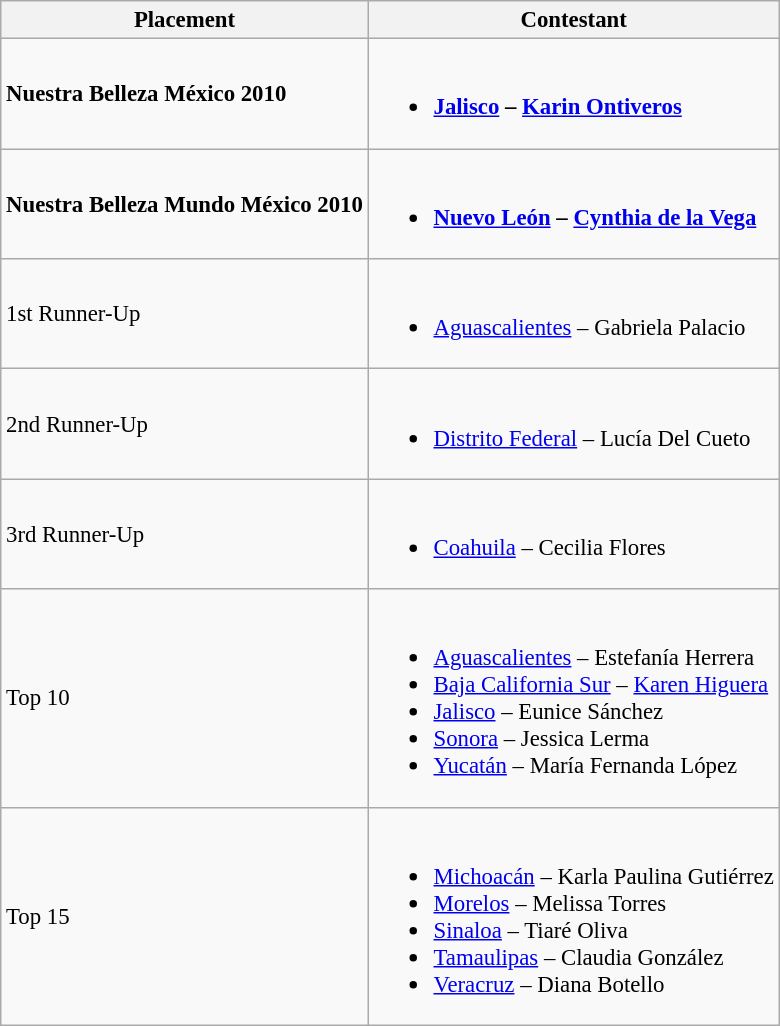<table class="wikitable sortable" style="font-size: 95%;">
<tr>
<th>Placement</th>
<th>Contestant</th>
</tr>
<tr>
<td><strong>Nuestra Belleza México 2010</strong></td>
<td><br><ul><li><strong><a href='#'>Jalisco</a> – <a href='#'>Karin Ontiveros</a></strong></li></ul></td>
</tr>
<tr>
<td><strong>Nuestra Belleza Mundo México 2010</strong></td>
<td><br><ul><li><strong><a href='#'>Nuevo León</a> – <a href='#'>Cynthia de la Vega</a></strong> </li></ul></td>
</tr>
<tr>
<td>1st Runner-Up</td>
<td><br><ul><li><a href='#'>Aguascalientes</a> – Gabriela Palacio </li></ul></td>
</tr>
<tr>
<td>2nd Runner-Up</td>
<td><br><ul><li><a href='#'>Distrito Federal</a> – Lucía Del Cueto</li></ul></td>
</tr>
<tr>
<td>3rd Runner-Up</td>
<td><br><ul><li><a href='#'>Coahuila</a> – Cecilia Flores</li></ul></td>
</tr>
<tr>
<td>Top 10</td>
<td><br><ul><li><a href='#'>Aguascalientes</a> – Estefanía Herrera</li><li><a href='#'>Baja California Sur</a> – <a href='#'>Karen Higuera</a></li><li><a href='#'>Jalisco</a> – Eunice Sánchez</li><li><a href='#'>Sonora</a> – Jessica Lerma</li><li><a href='#'>Yucatán</a> – María Fernanda López</li></ul></td>
</tr>
<tr>
<td>Top 15</td>
<td><br><ul><li><a href='#'>Michoacán</a> – Karla Paulina Gutiérrez</li><li><a href='#'>Morelos</a> – Melissa Torres</li><li><a href='#'>Sinaloa</a> – Tiaré Oliva</li><li><a href='#'>Tamaulipas</a> – Claudia González</li><li><a href='#'>Veracruz</a> – Diana Botello</li></ul></td>
</tr>
</table>
